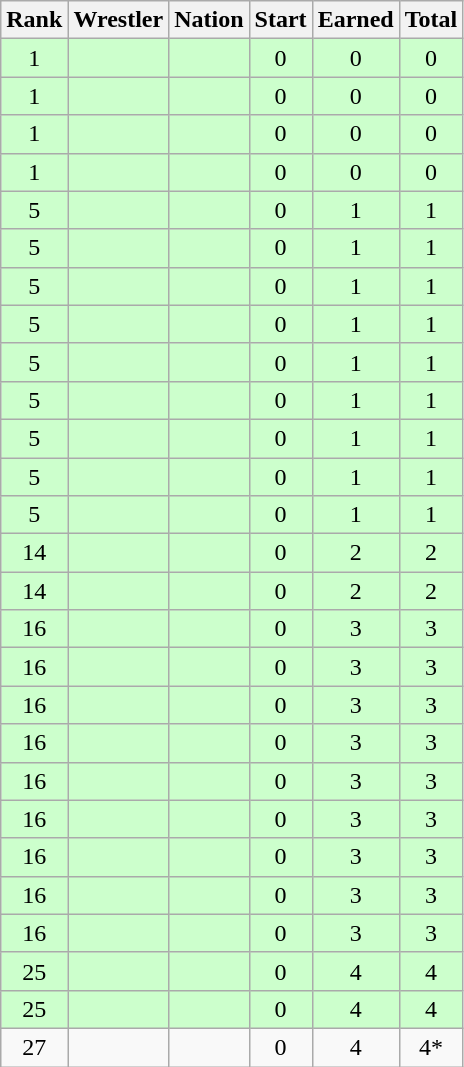<table class="wikitable sortable" style="text-align:center;">
<tr>
<th>Rank</th>
<th>Wrestler</th>
<th>Nation</th>
<th>Start</th>
<th>Earned</th>
<th>Total</th>
</tr>
<tr style="background:#cfc;">
<td>1</td>
<td align=left></td>
<td align=left></td>
<td>0</td>
<td>0</td>
<td>0</td>
</tr>
<tr style="background:#cfc;">
<td>1</td>
<td align=left></td>
<td align=left></td>
<td>0</td>
<td>0</td>
<td>0</td>
</tr>
<tr style="background:#cfc;">
<td>1</td>
<td align=left></td>
<td align=left></td>
<td>0</td>
<td>0</td>
<td>0</td>
</tr>
<tr style="background:#cfc;">
<td>1</td>
<td align=left></td>
<td align=left></td>
<td>0</td>
<td>0</td>
<td>0</td>
</tr>
<tr style="background:#cfc;">
<td>5</td>
<td align=left></td>
<td align=left></td>
<td>0</td>
<td>1</td>
<td>1</td>
</tr>
<tr style="background:#cfc;">
<td>5</td>
<td align=left></td>
<td align=left></td>
<td>0</td>
<td>1</td>
<td>1</td>
</tr>
<tr style="background:#cfc;">
<td>5</td>
<td align=left></td>
<td align=left></td>
<td>0</td>
<td>1</td>
<td>1</td>
</tr>
<tr style="background:#cfc;">
<td>5</td>
<td align=left></td>
<td align=left></td>
<td>0</td>
<td>1</td>
<td>1</td>
</tr>
<tr style="background:#cfc;">
<td>5</td>
<td align=left></td>
<td align=left></td>
<td>0</td>
<td>1</td>
<td>1</td>
</tr>
<tr style="background:#cfc;">
<td>5</td>
<td align=left></td>
<td align=left></td>
<td>0</td>
<td>1</td>
<td>1</td>
</tr>
<tr style="background:#cfc;">
<td>5</td>
<td align=left></td>
<td align=left></td>
<td>0</td>
<td>1</td>
<td>1</td>
</tr>
<tr style="background:#cfc;">
<td>5</td>
<td align=left></td>
<td align=left></td>
<td>0</td>
<td>1</td>
<td>1</td>
</tr>
<tr style="background:#cfc;">
<td>5</td>
<td align=left></td>
<td align=left></td>
<td>0</td>
<td>1</td>
<td>1</td>
</tr>
<tr style="background:#cfc;">
<td>14</td>
<td align=left></td>
<td align=left></td>
<td>0</td>
<td>2</td>
<td>2</td>
</tr>
<tr style="background:#cfc;">
<td>14</td>
<td align=left></td>
<td align=left></td>
<td>0</td>
<td>2</td>
<td>2</td>
</tr>
<tr style="background:#cfc;">
<td>16</td>
<td align=left></td>
<td align=left></td>
<td>0</td>
<td>3</td>
<td>3</td>
</tr>
<tr style="background:#cfc;">
<td>16</td>
<td align=left></td>
<td align=left></td>
<td>0</td>
<td>3</td>
<td>3</td>
</tr>
<tr style="background:#cfc;">
<td>16</td>
<td align=left></td>
<td align=left></td>
<td>0</td>
<td>3</td>
<td>3</td>
</tr>
<tr style="background:#cfc;">
<td>16</td>
<td align=left></td>
<td align=left></td>
<td>0</td>
<td>3</td>
<td>3</td>
</tr>
<tr style="background:#cfc;">
<td>16</td>
<td align=left></td>
<td align=left></td>
<td>0</td>
<td>3</td>
<td>3</td>
</tr>
<tr style="background:#cfc;">
<td>16</td>
<td align=left></td>
<td align=left></td>
<td>0</td>
<td>3</td>
<td>3</td>
</tr>
<tr style="background:#cfc;">
<td>16</td>
<td align=left></td>
<td align=left></td>
<td>0</td>
<td>3</td>
<td>3</td>
</tr>
<tr style="background:#cfc;">
<td>16</td>
<td align=left></td>
<td align=left></td>
<td>0</td>
<td>3</td>
<td>3</td>
</tr>
<tr style="background:#cfc;">
<td>16</td>
<td align=left></td>
<td align=left></td>
<td>0</td>
<td>3</td>
<td>3</td>
</tr>
<tr style="background:#cfc;">
<td>25</td>
<td align=left></td>
<td align=left></td>
<td>0</td>
<td>4</td>
<td>4</td>
</tr>
<tr style="background:#cfc;">
<td>25</td>
<td align=left></td>
<td align=left></td>
<td>0</td>
<td>4</td>
<td>4</td>
</tr>
<tr>
<td>27</td>
<td align=left></td>
<td align=left></td>
<td>0</td>
<td>4</td>
<td>4*</td>
</tr>
</table>
